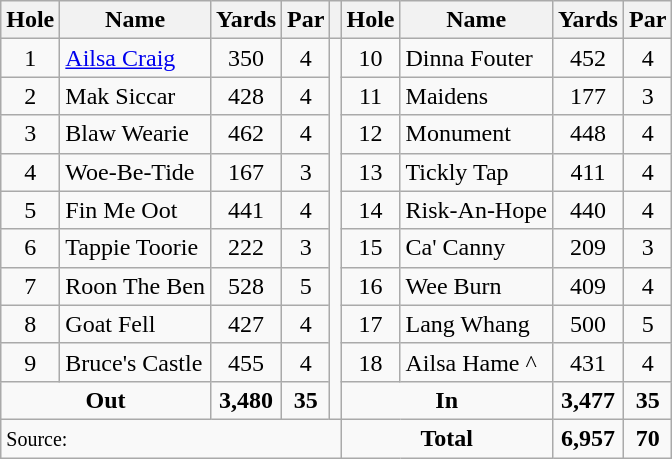<table class=wikitable>
<tr>
<th>Hole</th>
<th>Name</th>
<th>Yards</th>
<th>Par</th>
<th></th>
<th>Hole</th>
<th>Name</th>
<th>Yards</th>
<th>Par</th>
</tr>
<tr>
<td align=center>1</td>
<td><a href='#'>Ailsa Craig</a></td>
<td align=center>350</td>
<td align=center>4</td>
<td rowspan=10></td>
<td align=center>10</td>
<td>Dinna Fouter</td>
<td align=center>452</td>
<td align=center>4</td>
</tr>
<tr>
<td align=center>2</td>
<td>Mak Siccar</td>
<td align=center>428</td>
<td align=center>4</td>
<td align=center>11</td>
<td>Maidens</td>
<td align=center>177</td>
<td align=center>3</td>
</tr>
<tr>
<td align=center>3</td>
<td>Blaw Wearie</td>
<td align=center>462</td>
<td align=center>4</td>
<td align=center>12</td>
<td>Monument</td>
<td align=center>448</td>
<td align=center>4</td>
</tr>
<tr>
<td align=center>4</td>
<td>Woe-Be-Tide</td>
<td align=center>167</td>
<td align=center>3</td>
<td align=center>13</td>
<td>Tickly Tap</td>
<td align=center>411</td>
<td align=center>4</td>
</tr>
<tr>
<td align=center>5</td>
<td>Fin Me Oot</td>
<td align=center>441</td>
<td align=center>4</td>
<td align=center>14</td>
<td>Risk-An-Hope</td>
<td align=center>440</td>
<td align=center>4</td>
</tr>
<tr>
<td align=center>6</td>
<td>Tappie Toorie</td>
<td align=center>222</td>
<td align=center>3</td>
<td align=center>15</td>
<td>Ca' Canny</td>
<td align=center>209</td>
<td align=center>3</td>
</tr>
<tr>
<td align=center>7</td>
<td>Roon The Ben</td>
<td align=center>528</td>
<td align=center>5</td>
<td align=center>16</td>
<td>Wee Burn</td>
<td align=center>409</td>
<td align=center>4</td>
</tr>
<tr>
<td align=center>8</td>
<td>Goat Fell</td>
<td align=center>427</td>
<td align=center>4</td>
<td align=center>17</td>
<td>Lang Whang</td>
<td align=center>500</td>
<td align=center>5</td>
</tr>
<tr>
<td align=center>9</td>
<td>Bruce's Castle</td>
<td align=center>455</td>
<td align=center>4</td>
<td align=center>18</td>
<td>Ailsa Hame ^</td>
<td align=center>431</td>
<td align=center>4</td>
</tr>
<tr>
<td colspan=2 align=center><strong>Out</strong></td>
<td align=center><strong>3,480</strong></td>
<td align=center><strong>35</strong></td>
<td colspan=2 align=center><strong>In</strong></td>
<td align=center><strong>3,477</strong></td>
<td align=center><strong>35</strong></td>
</tr>
<tr>
<td colspan=5><small>Source:</small></td>
<td colspan=2 align=center><strong>Total</strong></td>
<td align=center><strong>6,957</strong></td>
<td align=center><strong>70</strong></td>
</tr>
</table>
